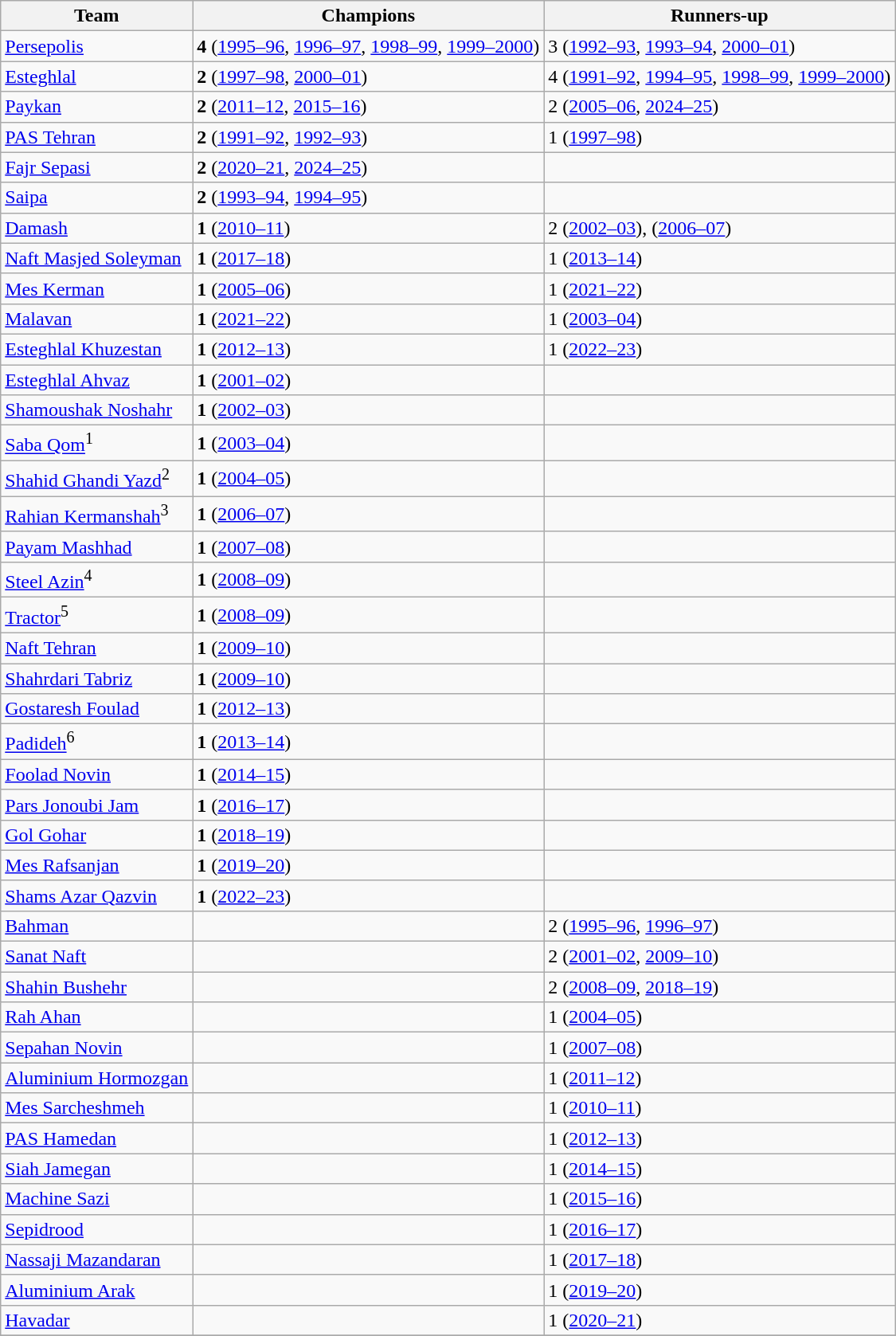<table class="wikitable plainrowheaders sortable">
<tr>
<th>Team</th>
<th>Champions</th>
<th>Runners-up</th>
</tr>
<tr>
<td style="text-align:left;"><a href='#'>Persepolis</a></td>
<td><strong>4</strong> (<a href='#'>1995–96</a>, <a href='#'>1996–97</a>, <a href='#'>1998–99</a>, <a href='#'>1999–2000</a>)</td>
<td>3 (<a href='#'>1992–93</a>, <a href='#'>1993–94</a>, <a href='#'>2000–01</a>)</td>
</tr>
<tr>
<td style="text-align:left;"><a href='#'>Esteghlal</a></td>
<td><strong>2</strong> (<a href='#'>1997–98</a>, <a href='#'>2000–01</a>)</td>
<td>4 (<a href='#'>1991–92</a>, <a href='#'>1994–95</a>, <a href='#'>1998–99</a>, <a href='#'>1999–2000</a>)</td>
</tr>
<tr>
<td style="text-align:left;"><a href='#'>Paykan</a></td>
<td><strong>2</strong> (<a href='#'>2011–12</a>, <a href='#'>2015–16</a>)</td>
<td>2 (<a href='#'>2005–06</a>, <a href='#'>2024–25</a>)</td>
</tr>
<tr>
<td style="text-align:left;"><a href='#'>PAS Tehran</a></td>
<td><strong>2</strong> (<a href='#'>1991–92</a>, <a href='#'>1992–93</a>)</td>
<td>1 (<a href='#'>1997–98</a>)</td>
</tr>
<tr>
<td style="text-align:left;"><a href='#'>Fajr Sepasi</a></td>
<td><strong>2</strong> (<a href='#'>2020–21</a>, <a href='#'>2024–25</a>)</td>
<td></td>
</tr>
<tr>
<td style="text-align:left;"><a href='#'>Saipa</a></td>
<td><strong>2</strong> (<a href='#'>1993–94</a>, <a href='#'>1994–95</a>)</td>
<td></td>
</tr>
<tr>
<td style="text-align:left;"><a href='#'>Damash</a></td>
<td><strong>1</strong> (<a href='#'>2010–11</a>)</td>
<td>2 (<a href='#'>2002–03</a>), (<a href='#'>2006–07</a>)</td>
</tr>
<tr>
<td style="text-align:left;"><a href='#'>Naft Masjed Soleyman</a></td>
<td><strong>1</strong> (<a href='#'>2017–18</a>)</td>
<td>1 (<a href='#'>2013–14</a>)</td>
</tr>
<tr>
<td style="text-align:left;"><a href='#'>Mes Kerman</a></td>
<td><strong>1</strong> (<a href='#'>2005–06</a>)</td>
<td>1 (<a href='#'>2021–22</a>)</td>
</tr>
<tr>
<td style="text-align:left;"><a href='#'>Malavan</a></td>
<td><strong>1</strong> (<a href='#'>2021–22</a>)</td>
<td>1 (<a href='#'>2003–04</a>)</td>
</tr>
<tr>
<td style="text-align:left;"><a href='#'>Esteghlal Khuzestan</a></td>
<td><strong>1</strong> (<a href='#'>2012–13</a>)</td>
<td>1 (<a href='#'>2022–23</a>)</td>
</tr>
<tr>
<td style="text-align:left;"><a href='#'>Esteghlal Ahvaz</a></td>
<td><strong>1</strong> (<a href='#'>2001–02</a>)</td>
<td></td>
</tr>
<tr>
<td style="text-align:left;"><a href='#'>Shamoushak Noshahr</a></td>
<td><strong>1</strong> (<a href='#'>2002–03</a>)</td>
<td></td>
</tr>
<tr>
<td style="text-align:left;"><a href='#'>Saba Qom</a><sup>1</sup></td>
<td><strong>1</strong> (<a href='#'>2003–04</a>)</td>
<td></td>
</tr>
<tr>
<td style="text-align:left;"><a href='#'>Shahid Ghandi Yazd</a><sup>2</sup></td>
<td><strong>1</strong> (<a href='#'>2004–05</a>)</td>
<td></td>
</tr>
<tr>
<td style="text-align:left;"><a href='#'>Rahian Kermanshah</a><sup>3</sup></td>
<td><strong>1</strong> (<a href='#'>2006–07</a>)</td>
<td></td>
</tr>
<tr>
<td style="text-align:left;"><a href='#'>Payam Mashhad</a></td>
<td><strong>1</strong> (<a href='#'>2007–08</a>)</td>
<td></td>
</tr>
<tr>
<td style="text-align:left;"><a href='#'>Steel Azin</a><sup>4</sup></td>
<td><strong>1</strong> (<a href='#'>2008–09</a>)</td>
<td></td>
</tr>
<tr>
<td style="text-align:left;"><a href='#'>Tractor</a><sup>5</sup></td>
<td><strong>1</strong> (<a href='#'>2008–09</a>)</td>
<td></td>
</tr>
<tr>
<td style="text-align:left;"><a href='#'>Naft Tehran</a></td>
<td><strong>1</strong> (<a href='#'>2009–10</a>)</td>
<td></td>
</tr>
<tr>
<td style="text-align:left;"><a href='#'>Shahrdari Tabriz</a></td>
<td><strong>1</strong> (<a href='#'>2009–10</a>)</td>
<td></td>
</tr>
<tr>
<td style="text-align:left;"><a href='#'>Gostaresh Foulad</a></td>
<td><strong>1</strong> (<a href='#'>2012–13</a>)</td>
<td></td>
</tr>
<tr>
<td style="text-align:left;"><a href='#'>Padideh</a><sup>6</sup></td>
<td><strong>1</strong> (<a href='#'>2013–14</a>)</td>
<td></td>
</tr>
<tr>
<td style="text-align:left;"><a href='#'>Foolad Novin</a></td>
<td><strong>1</strong> (<a href='#'>2014–15</a>)</td>
<td></td>
</tr>
<tr>
<td style="text-align:left;"><a href='#'>Pars Jonoubi Jam</a></td>
<td><strong>1</strong> (<a href='#'>2016–17</a>)</td>
<td></td>
</tr>
<tr>
<td style="text-align:left;"><a href='#'>Gol Gohar</a></td>
<td><strong>1</strong> (<a href='#'>2018–19</a>)</td>
<td></td>
</tr>
<tr>
<td style="text-align:left;"><a href='#'>Mes Rafsanjan</a></td>
<td><strong>1</strong> (<a href='#'>2019–20</a>)</td>
<td></td>
</tr>
<tr>
<td style="text-align:left;"><a href='#'>Shams Azar Qazvin</a></td>
<td><strong>1</strong> (<a href='#'>2022–23</a>)</td>
<td></td>
</tr>
<tr>
<td style="text-align:left;"><a href='#'>Bahman</a></td>
<td></td>
<td>2 (<a href='#'>1995–96</a>, <a href='#'>1996–97</a>)</td>
</tr>
<tr>
<td style="text-align:left;"><a href='#'>Sanat Naft</a></td>
<td></td>
<td>2 (<a href='#'>2001–02</a>, <a href='#'>2009–10</a>)</td>
</tr>
<tr>
<td style="text-align:left;"><a href='#'>Shahin Bushehr</a></td>
<td></td>
<td>2 (<a href='#'>2008–09</a>, <a href='#'>2018–19</a>)</td>
</tr>
<tr>
<td style="text-align:left;"><a href='#'>Rah Ahan</a></td>
<td></td>
<td>1 (<a href='#'>2004–05</a>)</td>
</tr>
<tr>
<td style="text-align:left;"><a href='#'>Sepahan Novin</a></td>
<td></td>
<td>1 (<a href='#'>2007–08</a>)</td>
</tr>
<tr>
<td style="text-align:left;"><a href='#'>Aluminium Hormozgan</a></td>
<td></td>
<td>1 (<a href='#'>2011–12</a>)</td>
</tr>
<tr>
<td style="text-align:left;"><a href='#'>Mes Sarcheshmeh</a></td>
<td></td>
<td>1 (<a href='#'>2010–11</a>)</td>
</tr>
<tr>
<td style="text-align:left;"><a href='#'>PAS Hamedan</a></td>
<td></td>
<td>1 (<a href='#'>2012–13</a>)</td>
</tr>
<tr>
<td style="text-align:left;"><a href='#'>Siah Jamegan</a></td>
<td></td>
<td>1 (<a href='#'>2014–15</a>)</td>
</tr>
<tr>
<td style="text-align:left;"><a href='#'>Machine Sazi</a></td>
<td></td>
<td>1 (<a href='#'>2015–16</a>)</td>
</tr>
<tr>
<td style="text-align:left;"><a href='#'>Sepidrood</a></td>
<td></td>
<td>1 (<a href='#'>2016–17</a>)</td>
</tr>
<tr>
<td style="text-align:left;"><a href='#'>Nassaji Mazandaran</a></td>
<td></td>
<td>1 (<a href='#'>2017–18</a>)</td>
</tr>
<tr>
<td style="text-align:left;"><a href='#'>Aluminium Arak</a></td>
<td></td>
<td>1 (<a href='#'>2019–20</a>)</td>
</tr>
<tr>
<td style="text-align:left;"><a href='#'>Havadar</a></td>
<td></td>
<td>1 (<a href='#'>2020–21</a>)</td>
</tr>
<tr>
</tr>
</table>
